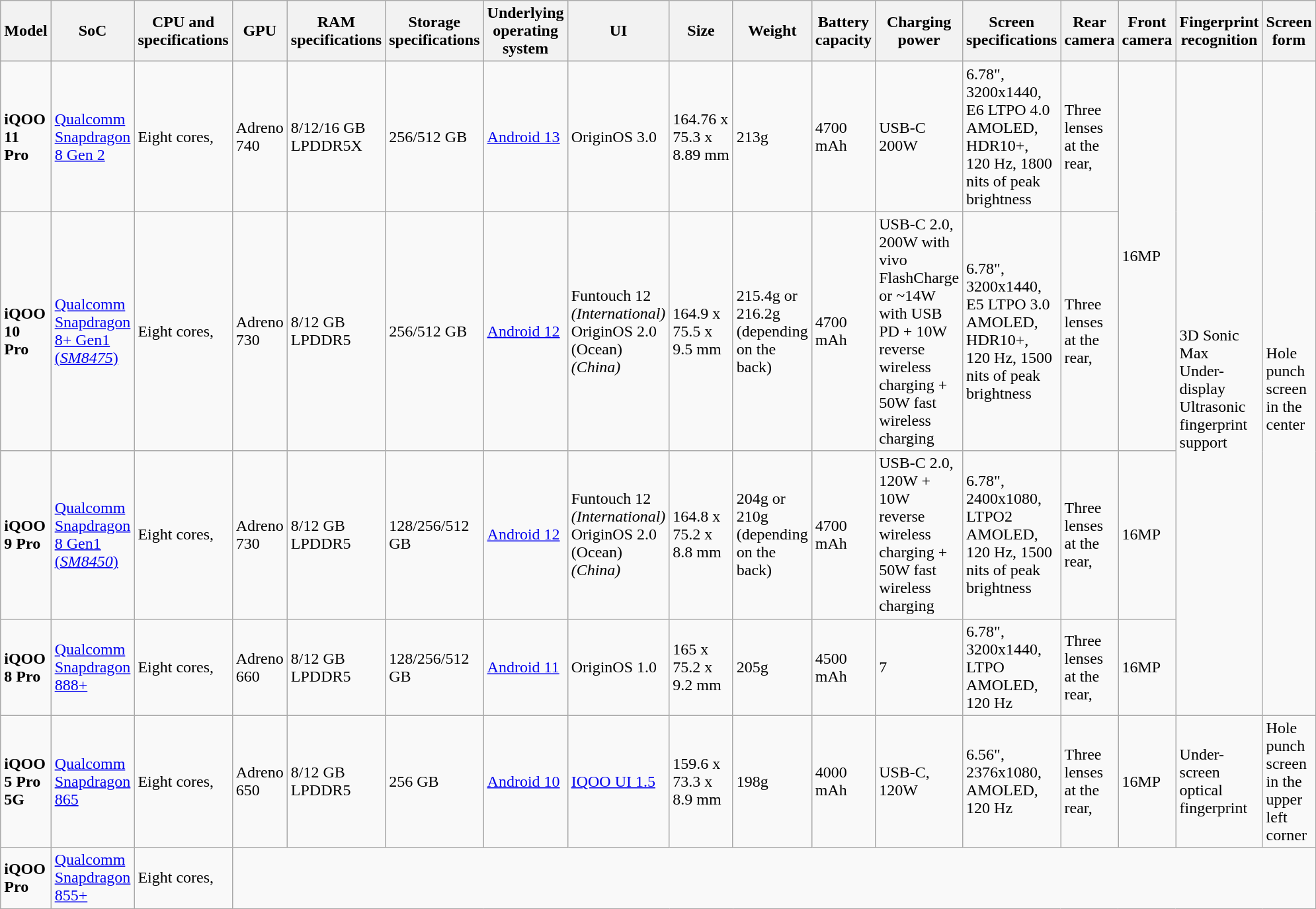<table class="wikitable">
<tr>
<th>Model</th>
<th>SoC</th>
<th>CPU and specifications</th>
<th>GPU</th>
<th>RAM specifications</th>
<th>Storage specifications</th>
<th>Underlying operating system</th>
<th>UI</th>
<th>Size</th>
<th>Weight</th>
<th>Battery capacity</th>
<th>Charging power</th>
<th>Screen specifications</th>
<th>Rear camera</th>
<th>Front camera</th>
<th>Fingerprint recognition</th>
<th>Screen form</th>
</tr>
<tr>
<td><strong>iQOO 11 Pro</strong></td>
<td><a href='#'>Qualcomm Snapdragon 8 Gen 2</a></td>
<td>Eight cores,<br></td>
<td>Adreno 740</td>
<td>8/12/16 GB LPDDR5X</td>
<td>256/512 GB<br></td>
<td><a href='#'>Android 13</a></td>
<td>OriginOS 3.0</td>
<td>164.76 x 75.3 x 8.89 mm</td>
<td>213g</td>
<td>4700 mAh</td>
<td>USB-C 200W</td>
<td>6.78", 3200x1440, E6 LTPO 4.0 AMOLED, HDR10+, 120 Hz, 1800 nits of peak brightness</td>
<td>Three lenses at the rear,<br></td>
<td rowspan="2">16MP</td>
<td rowspan="4">3D Sonic Max<br>Under-display Ultrasonic fingerprint support</td>
<td rowspan="4">Hole punch screen in the center</td>
</tr>
<tr>
<td><strong>iQOO 10 Pro</strong></td>
<td><a href='#'>Qualcomm Snapdragon 8+ Gen1 (<em>SM8475</em>)</a></td>
<td>Eight cores,<br></td>
<td>Adreno 730</td>
<td>8/12 GB LPDDR5</td>
<td>256/512 GB<br></td>
<td><a href='#'>Android 12</a></td>
<td>Funtouch 12 <em>(International)</em><br>OriginOS 2.0 (Ocean) <em>(China)</em></td>
<td>164.9 x 75.5 x 9.5 mm</td>
<td>215.4g or 216.2g (depending on the back)</td>
<td>4700 mAh</td>
<td>USB-C 2.0, 200W with vivo FlashCharge or ~14W with USB PD + 10W reverse wireless charging + 50W fast wireless charging</td>
<td>6.78", 3200x1440, E5 LTPO 3.0 AMOLED, HDR10+, 120 Hz, 1500 nits of peak brightness</td>
<td>Three lenses at the rear,<br></td>
</tr>
<tr>
<td><strong>iQOO 9 Pro</strong></td>
<td><a href='#'>Qualcomm Snapdragon 8 Gen1 (<em>SM8450</em>)</a></td>
<td>Eight cores,<br></td>
<td>Adreno 730</td>
<td>8/12 GB LPDDR5</td>
<td>128/256/512 GB<br></td>
<td><a href='#'>Android 12</a></td>
<td>Funtouch 12 <em>(International)</em><br>OriginOS 2.0 (Ocean) <em>(China)</em></td>
<td>164.8 x 75.2 x 8.8 mm</td>
<td>204g or 210g (depending on the back)</td>
<td>4700 mAh</td>
<td>USB-C 2.0, 120W + 10W reverse wireless charging + 50W fast wireless charging</td>
<td>6.78", 2400x1080, LTPO2 AMOLED, 120 Hz, 1500 nits of peak brightness</td>
<td>Three lenses at the rear,<br></td>
<td>16MP</td>
</tr>
<tr>
<td><strong>iQOO 8 Pro</strong></td>
<td><a href='#'>Qualcomm Snapdragon 888+</a></td>
<td>Eight cores,<br></td>
<td>Adreno 660</td>
<td>8/12 GB LPDDR5</td>
<td>128/256/512 GB<br></td>
<td><a href='#'>Android 11</a></td>
<td>OriginOS 1.0</td>
<td>165 x 75.2 x 9.2 mm</td>
<td>205g</td>
<td>4500 mAh</td>
<td>7</td>
<td>6.78", 3200x1440, LTPO AMOLED, 120 Hz</td>
<td>Three lenses at the rear,<br></td>
<td>16MP</td>
</tr>
<tr>
<td><strong>iQOO 5 Pro 5G</strong></td>
<td><a href='#'>Qualcomm Snapdragon 865</a></td>
<td>Eight cores,<br></td>
<td>Adreno 650</td>
<td>8/12 GB LPDDR5</td>
<td>256 GB<br></td>
<td><a href='#'>Android 10</a></td>
<td><a href='#'>IQOO UI 1.5</a></td>
<td>159.6 x 73.3 x 8.9 mm</td>
<td>198g</td>
<td>4000 mAh</td>
<td>USB-C, 120W</td>
<td>6.56", 2376x1080, AMOLED, 120 Hz</td>
<td>Three lenses at the rear,<br></td>
<td>16MP</td>
<td>Under-screen optical fingerprint</td>
<td>Hole punch screen in the upper left corner</td>
</tr>
<tr>
<td><strong>iQOO Pro</strong></td>
<td rowspan="2"><a href='#'>Qualcomm Snapdragon 855+</a></td>
<td rowspan="2">Eight cores,<br></td>
</tr>
</table>
